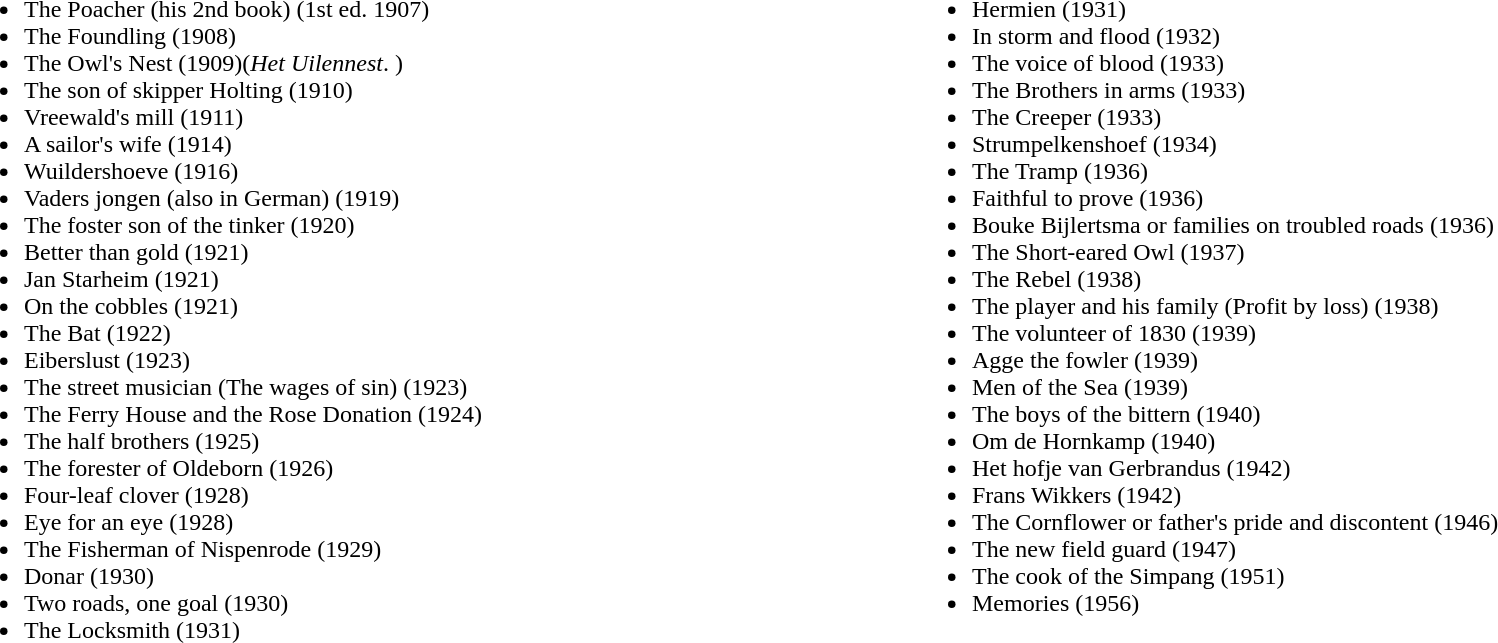<table width="100%" cellspacing="0" cellpadding="10" border="0">
<tr>
<td width="50%" valign="top"><br><ul><li>The Poacher (his 2nd book) (1st ed. 1907)</li><li>The Foundling (1908)</li><li>The Owl's Nest (1909)(<em>Het Uilennest</em>. )</li><li>The son of skipper Holting (1910)</li><li>Vreewald's mill (1911)</li><li>A sailor's wife (1914)</li><li>Wuildershoeve (1916)</li><li>Vaders jongen (also in German) (1919)</li><li>The foster son of the tinker (1920)</li><li>Better than gold (1921)</li><li>Jan Starheim (1921)</li><li>On the cobbles (1921)</li><li>The Bat (1922)</li><li>Eiberslust (1923)</li><li>The street musician (The wages of sin) (1923)</li><li>The Ferry House and the Rose Donation (1924)</li><li>The half brothers (1925)</li><li>The forester of Oldeborn (1926)</li><li>Four-leaf clover (1928)</li><li>Eye for an eye (1928)</li><li>The Fisherman of Nispenrode (1929)</li><li>Donar (1930)</li><li>Two roads, one goal (1930)</li><li>The Locksmith (1931)</li></ul></td>
<td width="50%" valign="top"><br><ul><li>Hermien (1931)</li><li>In storm and flood (1932)</li><li>The voice of blood (1933)</li><li>The Brothers in arms (1933)</li><li>The Creeper (1933)</li><li>Strumpelkenshoef (1934)</li><li>The Tramp (1936)</li><li>Faithful to prove (1936)</li><li>Bouke Bijlertsma or families on troubled roads (1936)</li><li>The Short-eared Owl (1937)</li><li>The Rebel (1938)</li><li>The player and his family (Profit by loss) (1938)</li><li>The volunteer of 1830 (1939)</li><li>Agge the fowler (1939)</li><li>Men of the Sea (1939)</li><li>The boys of the bittern (1940)</li><li>Om de Hornkamp (1940)</li><li>Het hofje van Gerbrandus (1942)</li><li>Frans Wikkers (1942)</li><li>The Cornflower or father's pride and discontent (1946)</li><li>The new field guard (1947)</li><li>The cook of the Simpang (1951)</li><li>Memories (1956)</li></ul></td>
</tr>
</table>
